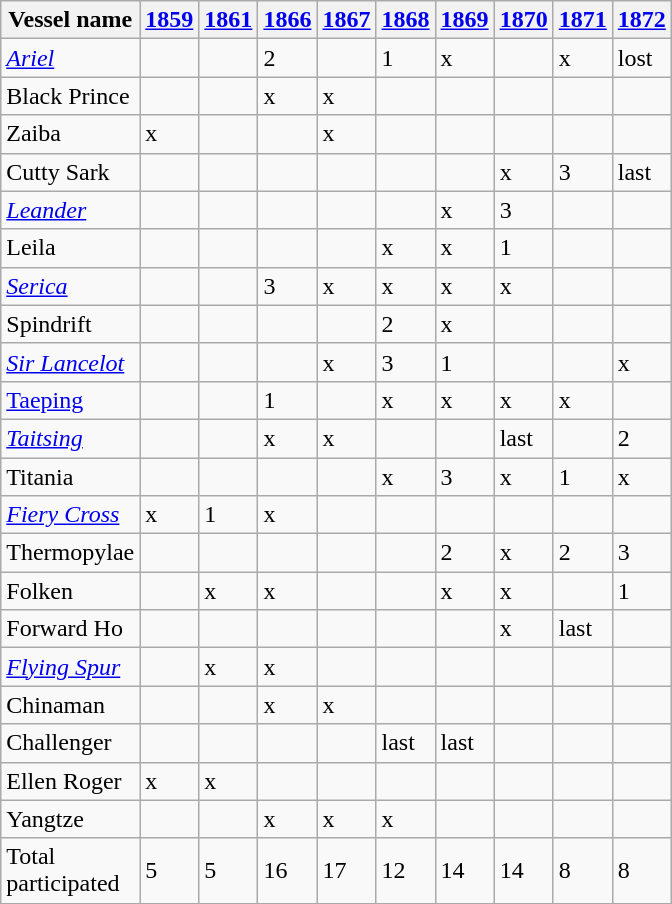<table class="wikitable" >
<tr>
<th>Vessel name</th>
<th><a href='#'>1859</a></th>
<th><a href='#'>1861</a></th>
<th><a href='#'>1866</a></th>
<th><a href='#'>1867</a></th>
<th><a href='#'>1868</a></th>
<th><a href='#'>1869</a></th>
<th><a href='#'>1870</a></th>
<th><a href='#'>1871</a></th>
<th><a href='#'>1872</a></th>
</tr>
<tr>
<td><a href='#'><em>Ariel</em></a></td>
<td></td>
<td></td>
<td>2</td>
<td></td>
<td>1</td>
<td>x</td>
<td></td>
<td>x</td>
<td>lost</td>
</tr>
<tr>
<td>Black Prince</td>
<td></td>
<td></td>
<td>x</td>
<td>x</td>
<td></td>
<td></td>
<td></td>
<td></td>
<td></td>
</tr>
<tr>
<td>Zaiba</td>
<td>x</td>
<td></td>
<td></td>
<td>x</td>
<td></td>
<td></td>
<td></td>
<td></td>
<td></td>
</tr>
<tr>
<td>Cutty Sark</td>
<td></td>
<td></td>
<td></td>
<td></td>
<td></td>
<td></td>
<td>x</td>
<td>3</td>
<td>last</td>
</tr>
<tr>
<td><a href='#'><em>Leander</em></a></td>
<td></td>
<td></td>
<td></td>
<td></td>
<td></td>
<td>x</td>
<td>3</td>
<td></td>
<td></td>
</tr>
<tr>
<td>Leila</td>
<td></td>
<td></td>
<td></td>
<td></td>
<td>x</td>
<td>x</td>
<td>1</td>
<td></td>
<td></td>
</tr>
<tr>
<td><a href='#'><em>Serica</em></a></td>
<td></td>
<td></td>
<td>3</td>
<td>x</td>
<td>x</td>
<td>x</td>
<td>x</td>
<td></td>
<td></td>
</tr>
<tr>
<td>Spindrift</td>
<td></td>
<td></td>
<td></td>
<td></td>
<td>2</td>
<td>x</td>
<td></td>
<td></td>
<td></td>
</tr>
<tr>
<td><a href='#'><em>Sir Lancelot</em></a></td>
<td></td>
<td></td>
<td></td>
<td>x</td>
<td>3</td>
<td>1</td>
<td></td>
<td></td>
<td>x</td>
</tr>
<tr>
<td><a href='#'>Taeping</a></td>
<td></td>
<td></td>
<td>1</td>
<td></td>
<td>x</td>
<td>x</td>
<td>x</td>
<td>x</td>
<td></td>
</tr>
<tr>
<td><a href='#'><em>Taitsing</em></a></td>
<td></td>
<td></td>
<td>x</td>
<td>x</td>
<td></td>
<td></td>
<td>last</td>
<td></td>
<td>2</td>
</tr>
<tr>
<td>Titania</td>
<td></td>
<td></td>
<td></td>
<td></td>
<td>x</td>
<td>3</td>
<td>x</td>
<td>1</td>
<td>x</td>
</tr>
<tr>
<td><a href='#'><em>Fiery Cross</em></a></td>
<td>x</td>
<td>1</td>
<td>x</td>
<td></td>
<td></td>
<td></td>
<td></td>
<td></td>
<td></td>
</tr>
<tr>
<td>Thermopylae</td>
<td></td>
<td></td>
<td></td>
<td></td>
<td></td>
<td>2</td>
<td>x</td>
<td>2</td>
<td>3</td>
</tr>
<tr>
<td>Folken</td>
<td></td>
<td>x</td>
<td>x</td>
<td></td>
<td></td>
<td>x</td>
<td>x</td>
<td></td>
<td>1</td>
</tr>
<tr>
<td>Forward Ho</td>
<td></td>
<td></td>
<td></td>
<td></td>
<td></td>
<td></td>
<td>x</td>
<td>last</td>
<td></td>
</tr>
<tr>
<td><a href='#'><em>Flying Spur</em></a></td>
<td></td>
<td>x</td>
<td>x</td>
<td></td>
<td></td>
<td></td>
<td></td>
<td></td>
<td></td>
</tr>
<tr>
<td>Chinaman</td>
<td></td>
<td></td>
<td>x</td>
<td>x</td>
<td></td>
<td></td>
<td></td>
<td></td>
<td></td>
</tr>
<tr>
<td>Challenger</td>
<td></td>
<td></td>
<td></td>
<td></td>
<td>last</td>
<td>last</td>
<td></td>
<td></td>
<td></td>
</tr>
<tr>
<td>Ellen Roger</td>
<td>x</td>
<td>x</td>
<td></td>
<td></td>
<td></td>
<td></td>
<td></td>
<td></td>
<td></td>
</tr>
<tr>
<td>Yangtze</td>
<td></td>
<td></td>
<td>x</td>
<td>x</td>
<td>x</td>
<td></td>
<td></td>
<td></td>
<td></td>
</tr>
<tr>
<td>Total <br>participated</td>
<td>5</td>
<td>5</td>
<td>16</td>
<td>17</td>
<td>12</td>
<td>14</td>
<td>14</td>
<td>8</td>
<td>8</td>
</tr>
<tr>
</tr>
</table>
